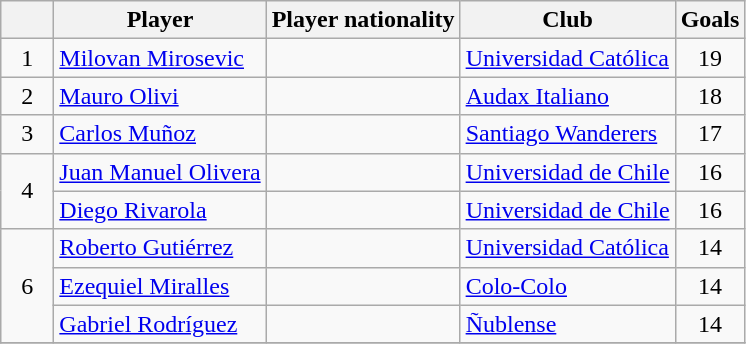<table class="wikitable" border="1">
<tr>
<th width="28"></th>
<th>Player</th>
<th>Player nationality</th>
<th>Club</th>
<th>Goals</th>
</tr>
<tr>
<td align=center rowspan=1>1</td>
<td><a href='#'>Milovan Mirosevic</a></td>
<td></td>
<td><a href='#'>Universidad Católica</a></td>
<td align=center>19</td>
</tr>
<tr>
<td align=center rowspan=1>2</td>
<td><a href='#'>Mauro Olivi</a></td>
<td></td>
<td><a href='#'>Audax Italiano</a></td>
<td align=center>18</td>
</tr>
<tr>
<td align=center rowspan=1>3</td>
<td><a href='#'>Carlos Muñoz</a></td>
<td></td>
<td><a href='#'>Santiago Wanderers</a></td>
<td align=center>17</td>
</tr>
<tr>
<td align=center rowspan=2>4</td>
<td><a href='#'>Juan Manuel Olivera</a></td>
<td></td>
<td><a href='#'>Universidad de Chile</a></td>
<td align=center>16</td>
</tr>
<tr>
<td><a href='#'>Diego Rivarola</a></td>
<td></td>
<td><a href='#'>Universidad de Chile</a></td>
<td align=center>16</td>
</tr>
<tr>
<td align=center rowspan=3>6</td>
<td><a href='#'>Roberto Gutiérrez</a></td>
<td></td>
<td><a href='#'>Universidad Católica</a></td>
<td align=center>14</td>
</tr>
<tr>
<td><a href='#'>Ezequiel Miralles</a></td>
<td></td>
<td><a href='#'>Colo-Colo</a></td>
<td align=center>14</td>
</tr>
<tr>
<td><a href='#'>Gabriel Rodríguez</a></td>
<td></td>
<td><a href='#'>Ñublense</a></td>
<td align=center>14</td>
</tr>
<tr>
</tr>
</table>
